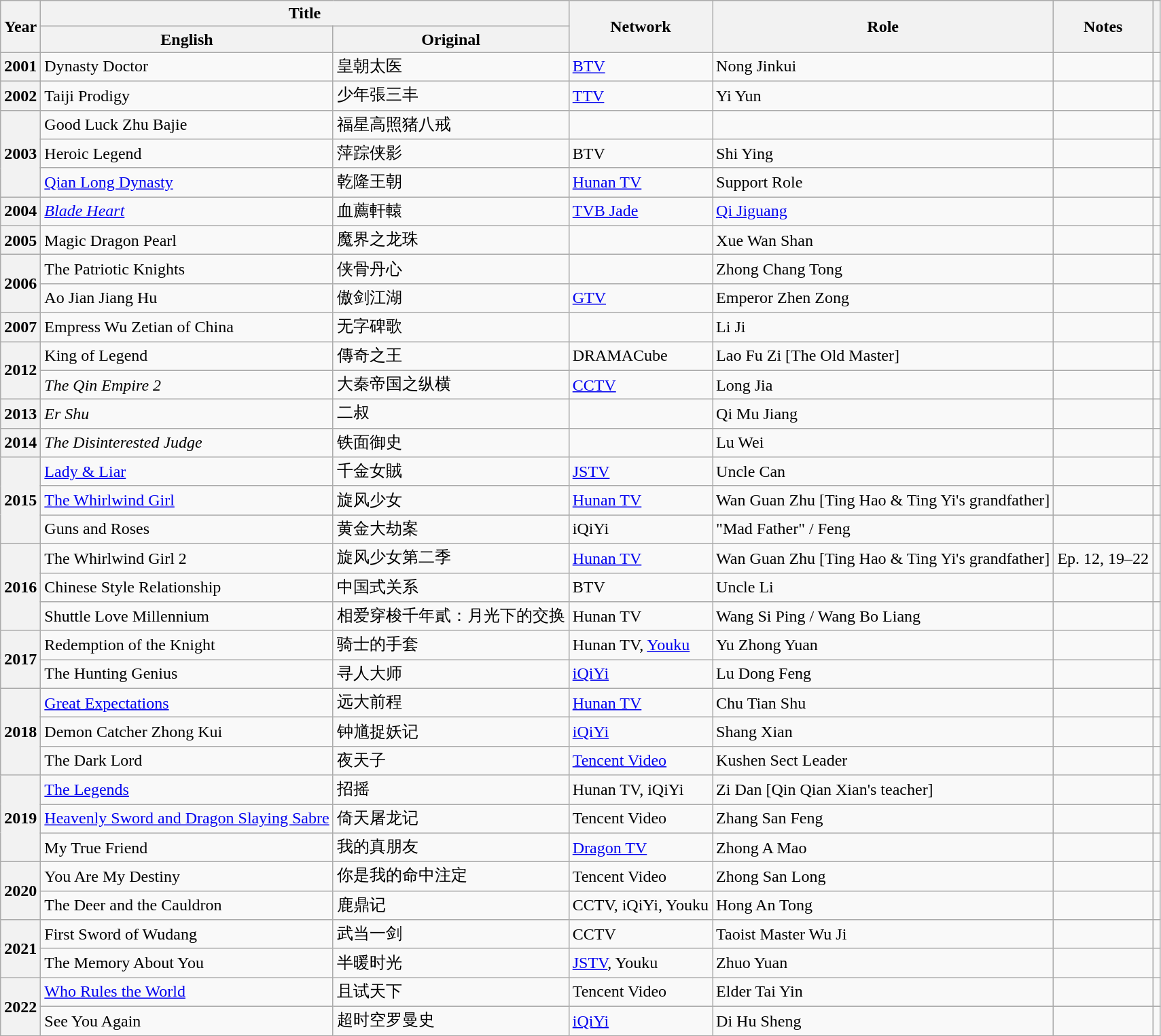<table class="wikitable plainrowheaders sortable">
<tr>
<th rowspan="2" scope="col">Year</th>
<th colspan="2" scope="col">Title</th>
<th rowspan="2">Network</th>
<th rowspan="2" scope="col">Role</th>
<th rowspan="2" scope="col" class="unsortable">Notes</th>
<th rowspan="2" scope="col" class="unsortable"></th>
</tr>
<tr>
<th>English</th>
<th>Original</th>
</tr>
<tr>
<th scope="row">2001</th>
<td>Dynasty Doctor</td>
<td>皇朝太医</td>
<td><a href='#'>BTV</a></td>
<td>Nong Jinkui</td>
<td></td>
<td></td>
</tr>
<tr>
<th>2002</th>
<td>Taiji Prodigy</td>
<td>少年張三丰</td>
<td><a href='#'>TTV</a></td>
<td>Yi Yun</td>
<td></td>
<td></td>
</tr>
<tr>
<th rowspan="3">2003</th>
<td>Good Luck Zhu Bajie</td>
<td>福星高照猪八戒</td>
<td></td>
<td></td>
<td></td>
<td></td>
</tr>
<tr>
<td>Heroic Legend</td>
<td>萍踪侠影</td>
<td>BTV</td>
<td>Shi Ying</td>
<td></td>
<td></td>
</tr>
<tr>
<td><a href='#'>Qian Long Dynasty</a></td>
<td>乾隆王朝</td>
<td><a href='#'>Hunan TV</a></td>
<td>Support Role</td>
<td></td>
<td></td>
</tr>
<tr>
<th>2004</th>
<td><em><a href='#'>Blade Heart</a></em></td>
<td>血薦軒轅</td>
<td><a href='#'>TVB Jade</a></td>
<td><a href='#'>Qi Jiguang</a></td>
<td></td>
<td></td>
</tr>
<tr>
<th>2005</th>
<td>Magic Dragon Pearl</td>
<td>魔界之龙珠</td>
<td></td>
<td>Xue Wan Shan</td>
<td></td>
<td></td>
</tr>
<tr>
<th rowspan="2">2006</th>
<td>The Patriotic Knights</td>
<td>侠骨丹心</td>
<td></td>
<td>Zhong Chang Tong</td>
<td></td>
<td></td>
</tr>
<tr>
<td>Ao Jian Jiang Hu</td>
<td>傲剑江湖</td>
<td><a href='#'>GTV</a></td>
<td>Emperor Zhen Zong</td>
<td></td>
<td></td>
</tr>
<tr>
<th>2007</th>
<td>Empress Wu Zetian of China</td>
<td>无字碑歌</td>
<td></td>
<td>Li Ji</td>
<td></td>
<td></td>
</tr>
<tr>
<th rowspan="2">2012</th>
<td>King of Legend</td>
<td>傳奇之王</td>
<td>DRAMACube</td>
<td>Lao Fu Zi [The Old Master]</td>
<td></td>
<td></td>
</tr>
<tr>
<td><em>The Qin Empire 2</em></td>
<td>大秦帝国之纵横</td>
<td><a href='#'>CCTV</a></td>
<td>Long Jia</td>
<td></td>
<td></td>
</tr>
<tr>
<th scope="row">2013</th>
<td><em>Er Shu</em></td>
<td>二叔</td>
<td></td>
<td>Qi Mu Jiang</td>
<td></td>
<td></td>
</tr>
<tr>
<th>2014</th>
<td><em>The Disinterested Judge</em></td>
<td>铁面御史</td>
<td></td>
<td>Lu Wei</td>
<td></td>
<td></td>
</tr>
<tr>
<th rowspan="3">2015</th>
<td><a href='#'>Lady & Liar</a></td>
<td>千金女賊</td>
<td><a href='#'>JSTV</a></td>
<td>Uncle Can</td>
<td></td>
<td></td>
</tr>
<tr>
<td><a href='#'>The Whirlwind Girl</a></td>
<td>旋风少女</td>
<td><a href='#'>Hunan TV</a></td>
<td>Wan Guan Zhu [Ting Hao & Ting Yi's grandfather]</td>
<td></td>
<td></td>
</tr>
<tr>
<td>Guns and Roses</td>
<td>黄金大劫案</td>
<td>iQiYi</td>
<td>"Mad Father" / Feng</td>
<td></td>
<td></td>
</tr>
<tr>
<th rowspan="3">2016</th>
<td>The Whirlwind Girl 2</td>
<td>旋风少女第二季</td>
<td><a href='#'>Hunan TV</a></td>
<td>Wan Guan Zhu [Ting Hao & Ting Yi's grandfather]</td>
<td>Ep. 12, 19–22</td>
<td></td>
</tr>
<tr>
<td>Chinese Style Relationship</td>
<td>中国式关系</td>
<td>BTV</td>
<td>Uncle Li</td>
<td></td>
<td></td>
</tr>
<tr>
<td>Shuttle Love Millennium</td>
<td>相爱穿梭千年貳：月光下的交换</td>
<td>Hunan TV</td>
<td>Wang Si Ping / Wang Bo Liang</td>
<td></td>
<td></td>
</tr>
<tr>
<th rowspan="2">2017</th>
<td>Redemption of the Knight</td>
<td>骑士的手套</td>
<td>Hunan TV, <a href='#'>Youku</a></td>
<td>Yu Zhong Yuan</td>
<td></td>
<td></td>
</tr>
<tr>
<td>The Hunting Genius</td>
<td>寻人大师</td>
<td><a href='#'>iQiYi</a></td>
<td>Lu Dong Feng</td>
<td></td>
<td></td>
</tr>
<tr>
<th rowspan="3">2018</th>
<td><a href='#'>Great Expectations</a></td>
<td>远大前程</td>
<td><a href='#'>Hunan TV</a></td>
<td>Chu Tian Shu</td>
<td></td>
<td></td>
</tr>
<tr>
<td>Demon Catcher Zhong Kui</td>
<td>钟馗捉妖记</td>
<td><a href='#'>iQiYi</a></td>
<td>Shang Xian</td>
<td></td>
<td></td>
</tr>
<tr>
<td>The Dark Lord</td>
<td>夜天子</td>
<td><a href='#'>Tencent Video</a></td>
<td>Kushen Sect Leader</td>
<td></td>
<td></td>
</tr>
<tr>
<th rowspan="3">2019</th>
<td><a href='#'>The Legends</a></td>
<td>招摇</td>
<td>Hunan TV, iQiYi</td>
<td>Zi Dan [Qin Qian Xian's teacher]</td>
<td></td>
<td></td>
</tr>
<tr>
<td><a href='#'>Heavenly Sword and Dragon Slaying Sabre</a></td>
<td>倚天屠龙记</td>
<td>Tencent Video</td>
<td>Zhang San Feng</td>
<td></td>
<td></td>
</tr>
<tr>
<td>My True Friend</td>
<td>我的真朋友</td>
<td><a href='#'>Dragon TV</a></td>
<td>Zhong A Mao</td>
<td></td>
<td></td>
</tr>
<tr>
<th rowspan="2">2020</th>
<td>You Are My Destiny</td>
<td>你是我的命中注定</td>
<td>Tencent Video</td>
<td>Zhong San Long</td>
<td></td>
<td></td>
</tr>
<tr>
<td>The Deer and the Cauldron</td>
<td>鹿鼎记</td>
<td>CCTV, iQiYi, Youku</td>
<td>Hong An Tong</td>
<td></td>
<td></td>
</tr>
<tr>
<th rowspan="2">2021</th>
<td>First Sword of Wudang</td>
<td>武当一剑</td>
<td>CCTV</td>
<td>Taoist Master Wu Ji</td>
<td></td>
<td></td>
</tr>
<tr>
<td>The Memory About You</td>
<td>半暖时光</td>
<td><a href='#'>JSTV</a>, Youku</td>
<td>Zhuo Yuan</td>
<td></td>
<td></td>
</tr>
<tr>
<th rowspan="2">2022</th>
<td><a href='#'>Who Rules the World</a></td>
<td>且试天下</td>
<td>Tencent Video</td>
<td>Elder Tai Yin</td>
<td></td>
<td></td>
</tr>
<tr>
<td>See You Again</td>
<td>超时空罗曼史</td>
<td><a href='#'>iQiYi</a></td>
<td>Di Hu Sheng</td>
<td></td>
<td></td>
</tr>
</table>
